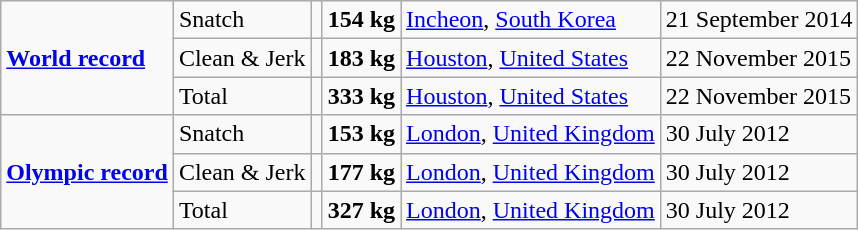<table class="wikitable">
<tr>
<td rowspan=3><strong><a href='#'>World record</a></strong></td>
<td>Snatch</td>
<td></td>
<td><strong>154 kg</strong></td>
<td><a href='#'>Incheon</a>, <a href='#'>South Korea</a></td>
<td>21 September 2014</td>
</tr>
<tr>
<td>Clean & Jerk</td>
<td></td>
<td><strong>183 kg</strong></td>
<td><a href='#'>Houston</a>, <a href='#'>United States</a></td>
<td>22 November 2015</td>
</tr>
<tr>
<td>Total</td>
<td></td>
<td><strong>333 kg</strong></td>
<td><a href='#'>Houston</a>, <a href='#'>United States</a></td>
<td>22 November 2015</td>
</tr>
<tr>
<td rowspan=3><strong><a href='#'>Olympic record</a></strong></td>
<td>Snatch</td>
<td></td>
<td><strong>153 kg</strong></td>
<td><a href='#'>London</a>, <a href='#'>United Kingdom</a></td>
<td>30 July 2012</td>
</tr>
<tr>
<td>Clean & Jerk</td>
<td></td>
<td><strong>177 kg</strong></td>
<td><a href='#'>London</a>, <a href='#'>United Kingdom</a></td>
<td>30 July 2012</td>
</tr>
<tr>
<td>Total</td>
<td></td>
<td><strong>327 kg</strong></td>
<td><a href='#'>London</a>, <a href='#'>United Kingdom</a></td>
<td>30 July 2012</td>
</tr>
</table>
